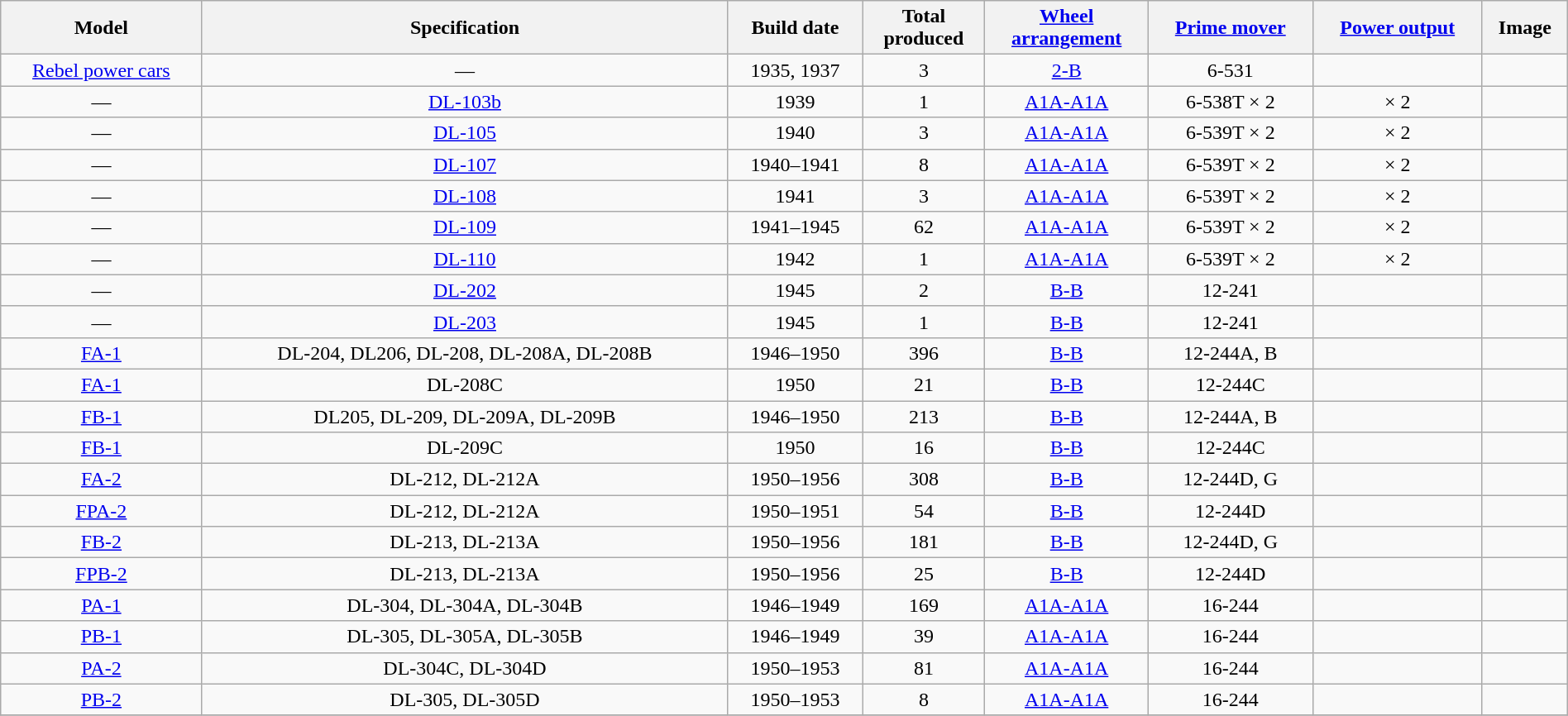<table class="wikitable sortable" style="width: 100%">
<tr>
<th>Model</th>
<th>Specification</th>
<th>Build date</th>
<th>Total<br>produced</th>
<th><a href='#'>Wheel<br>arrangement</a></th>
<th><a href='#'>Prime mover</a></th>
<th><a href='#'>Power output</a></th>
<th class="unsortable">Image</th>
</tr>
<tr style=text-align:center>
<td><a href='#'>Rebel power cars</a></td>
<td>—</td>
<td>1935, 1937</td>
<td>3</td>
<td><a href='#'>2-B</a></td>
<td>6-531</td>
<td></td>
<td></td>
</tr>
<tr style=text-align:center>
<td>—</td>
<td><a href='#'>DL-103b</a></td>
<td>1939</td>
<td>1</td>
<td><a href='#'>A1A-A1A</a></td>
<td>6-538T × 2</td>
<td> × 2</td>
<td></td>
</tr>
<tr style=text-align:center>
<td>—</td>
<td><a href='#'>DL-105</a></td>
<td>1940</td>
<td>3</td>
<td><a href='#'>A1A-A1A</a></td>
<td>6-539T × 2</td>
<td> × 2</td>
<td></td>
</tr>
<tr style=text-align:center>
<td>—</td>
<td><a href='#'>DL-107</a></td>
<td>1940–1941</td>
<td>8</td>
<td><a href='#'>A1A-A1A</a></td>
<td>6-539T × 2</td>
<td> × 2</td>
<td></td>
</tr>
<tr style=text-align:center>
<td>—</td>
<td><a href='#'>DL-108</a></td>
<td>1941</td>
<td>3</td>
<td><a href='#'>A1A-A1A</a></td>
<td>6-539T × 2</td>
<td> × 2</td>
<td></td>
</tr>
<tr style=text-align:center>
<td>—</td>
<td><a href='#'>DL-109</a></td>
<td>1941–1945</td>
<td>62</td>
<td><a href='#'>A1A-A1A</a></td>
<td>6-539T × 2</td>
<td> × 2</td>
<td></td>
</tr>
<tr style=text-align:center>
<td>—</td>
<td><a href='#'>DL-110</a></td>
<td>1942</td>
<td>1</td>
<td><a href='#'>A1A-A1A</a></td>
<td>6-539T × 2</td>
<td> × 2</td>
<td></td>
</tr>
<tr style=text-align:center>
<td>—</td>
<td><a href='#'>DL-202</a></td>
<td>1945</td>
<td>2</td>
<td><a href='#'>B-B</a></td>
<td>12-241</td>
<td></td>
<td></td>
</tr>
<tr style=text-align:center>
<td>—</td>
<td><a href='#'>DL-203</a></td>
<td>1945</td>
<td>1</td>
<td><a href='#'>B-B</a></td>
<td>12-241</td>
<td></td>
<td></td>
</tr>
<tr style=text-align:center>
<td><a href='#'>FA-1</a></td>
<td>DL-204, DL206, DL-208, DL-208A, DL-208B</td>
<td>1946–1950</td>
<td>396</td>
<td><a href='#'>B-B</a></td>
<td>12-244A, B</td>
<td></td>
<td></td>
</tr>
<tr style=text-align:center>
<td><a href='#'>FA-1</a></td>
<td>DL-208C</td>
<td>1950</td>
<td>21</td>
<td><a href='#'>B-B</a></td>
<td>12-244C</td>
<td></td>
<td></td>
</tr>
<tr style=text-align:center>
<td><a href='#'>FB-1</a></td>
<td>DL205,  DL-209, DL-209A, DL-209B</td>
<td>1946–1950</td>
<td>213</td>
<td><a href='#'>B-B</a></td>
<td>12-244A, B</td>
<td></td>
<td></td>
</tr>
<tr style=text-align:center>
<td><a href='#'>FB-1</a></td>
<td>DL-209C</td>
<td>1950</td>
<td>16</td>
<td><a href='#'>B-B</a></td>
<td>12-244C</td>
<td></td>
<td></td>
</tr>
<tr style=text-align:center>
<td><a href='#'>FA-2</a></td>
<td>DL-212, DL-212A</td>
<td>1950–1956</td>
<td>308</td>
<td><a href='#'>B-B</a></td>
<td>12-244D, G</td>
<td></td>
<td></td>
</tr>
<tr style=text-align:center>
<td><a href='#'>FPA-2</a></td>
<td>DL-212, DL-212A</td>
<td>1950–1951</td>
<td>54</td>
<td><a href='#'>B-B</a></td>
<td>12-244D</td>
<td></td>
<td></td>
</tr>
<tr style=text-align:center>
<td><a href='#'>FB-2</a></td>
<td>DL-213, DL-213A</td>
<td>1950–1956</td>
<td>181</td>
<td><a href='#'>B-B</a></td>
<td>12-244D, G</td>
<td></td>
<td></td>
</tr>
<tr style=text-align:center>
<td><a href='#'>FPB-2</a></td>
<td>DL-213, DL-213A</td>
<td>1950–1956</td>
<td>25</td>
<td><a href='#'>B-B</a></td>
<td>12-244D</td>
<td></td>
<td></td>
</tr>
<tr style=text-align:center>
<td><a href='#'>PA-1</a></td>
<td>DL-304, DL-304A, DL-304B</td>
<td>1946–1949</td>
<td>169</td>
<td><a href='#'>A1A-A1A</a></td>
<td>16-244</td>
<td></td>
<td></td>
</tr>
<tr style=text-align:center>
<td><a href='#'>PB-1</a></td>
<td>DL-305, DL-305A, DL-305B</td>
<td>1946–1949</td>
<td>39</td>
<td><a href='#'>A1A-A1A</a></td>
<td>16-244</td>
<td></td>
<td></td>
</tr>
<tr style=text-align:center>
<td><a href='#'>PA-2</a></td>
<td>DL-304C, DL-304D</td>
<td>1950–1953</td>
<td>81</td>
<td><a href='#'>A1A-A1A</a></td>
<td>16-244</td>
<td></td>
<td></td>
</tr>
<tr style=text-align:center>
<td><a href='#'>PB-2</a></td>
<td>DL-305, DL-305D</td>
<td>1950–1953</td>
<td>8</td>
<td><a href='#'>A1A-A1A</a></td>
<td>16-244</td>
<td></td>
<td></td>
</tr>
<tr>
</tr>
</table>
